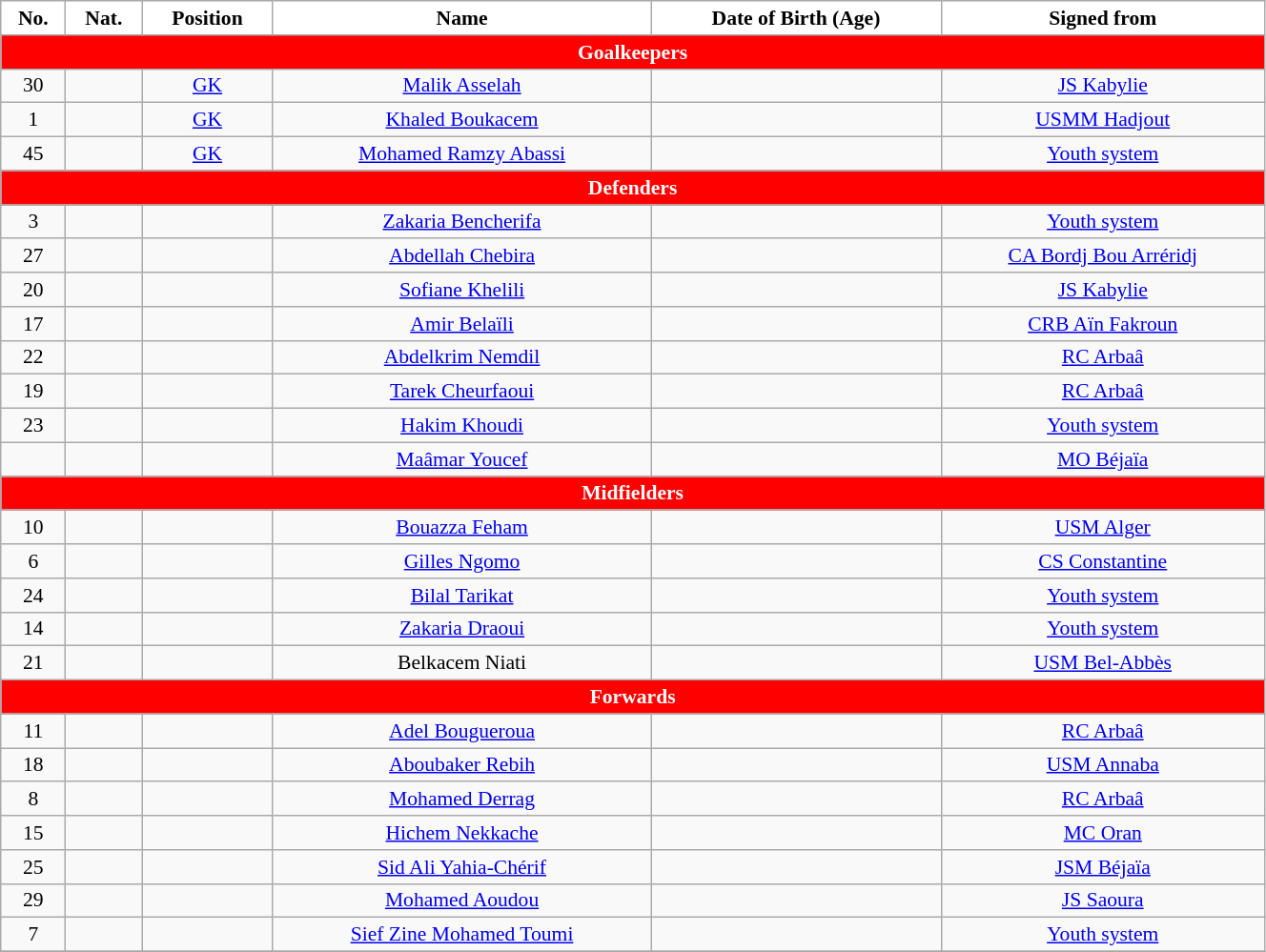<table class="wikitable" style="text-align:center; font-size:90%; width:70%">
<tr>
<th style="background:white; color:black; text-align:center;">No.</th>
<th style="background:white; color:black; text-align:center;">Nat.</th>
<th style="background:white; color:black; text-align:center;">Position</th>
<th style="background:white; color:black; text-align:center;">Name</th>
<th style="background:white; color:black; text-align:center;">Date of Birth (Age)</th>
<th style="background:white; color:black; text-align:center;">Signed from</th>
</tr>
<tr>
<th colspan="10" style="background:#FF0000; color:white; text-align:center;">Goalkeepers</th>
</tr>
<tr>
<td>30</td>
<td></td>
<td><a href='#'>GK</a></td>
<td><a href='#'>Malik Asselah</a></td>
<td></td>
<td> <a href='#'>JS Kabylie</a></td>
</tr>
<tr>
<td>1</td>
<td></td>
<td><a href='#'>GK</a></td>
<td><a href='#'>Khaled Boukacem</a></td>
<td></td>
<td> <a href='#'>USMM Hadjout</a></td>
</tr>
<tr>
<td>45</td>
<td></td>
<td><a href='#'>GK</a></td>
<td><a href='#'>Mohamed Ramzy Abassi</a></td>
<td></td>
<td> <a href='#'>Youth system</a></td>
</tr>
<tr>
<th colspan="10" style="background:#FF0000; color:white; text-align:center;">Defenders</th>
</tr>
<tr>
<td>3</td>
<td></td>
<td></td>
<td><a href='#'>Zakaria Bencherifa</a></td>
<td></td>
<td> <a href='#'>Youth system</a></td>
</tr>
<tr>
<td>27</td>
<td></td>
<td></td>
<td><a href='#'>Abdellah Chebira</a></td>
<td></td>
<td> <a href='#'>CA Bordj Bou Arréridj</a></td>
</tr>
<tr>
<td>20</td>
<td></td>
<td></td>
<td><a href='#'>Sofiane Khelili</a></td>
<td></td>
<td> <a href='#'>JS Kabylie</a></td>
</tr>
<tr>
<td>17</td>
<td></td>
<td></td>
<td><a href='#'>Amir Belaïli</a></td>
<td></td>
<td> <a href='#'>CRB Aïn Fakroun</a></td>
</tr>
<tr>
<td>22</td>
<td></td>
<td></td>
<td><a href='#'>Abdelkrim Nemdil</a></td>
<td></td>
<td> <a href='#'>RC Arbaâ</a></td>
</tr>
<tr>
<td>19</td>
<td></td>
<td></td>
<td><a href='#'>Tarek Cheurfaoui</a></td>
<td></td>
<td> <a href='#'>RC Arbaâ</a></td>
</tr>
<tr>
<td>23</td>
<td></td>
<td></td>
<td><a href='#'>Hakim Khoudi</a></td>
<td></td>
<td> <a href='#'>Youth system</a></td>
</tr>
<tr>
<td></td>
<td></td>
<td></td>
<td><a href='#'>Maâmar Youcef</a></td>
<td></td>
<td> <a href='#'>MO Béjaïa</a></td>
</tr>
<tr>
<th colspan="10" style="background:#FF0000; color:white; text-align:center;">Midfielders</th>
</tr>
<tr>
<td>10</td>
<td></td>
<td></td>
<td><a href='#'>Bouazza Feham</a></td>
<td></td>
<td> <a href='#'>USM Alger</a></td>
</tr>
<tr>
<td>6</td>
<td></td>
<td></td>
<td><a href='#'>Gilles Ngomo</a></td>
<td></td>
<td> <a href='#'>CS Constantine</a></td>
</tr>
<tr>
<td>24</td>
<td></td>
<td></td>
<td><a href='#'>Bilal Tarikat</a></td>
<td></td>
<td> <a href='#'>Youth system</a></td>
</tr>
<tr>
<td>14</td>
<td></td>
<td></td>
<td><a href='#'>Zakaria Draoui</a></td>
<td></td>
<td> <a href='#'>Youth system</a></td>
</tr>
<tr>
<td>21</td>
<td></td>
<td></td>
<td>Belkacem Niati</td>
<td></td>
<td> <a href='#'>USM Bel-Abbès</a></td>
</tr>
<tr>
<th colspan="10" style="background:#FF0000; color:white; text-align:center;">Forwards</th>
</tr>
<tr>
<td>11</td>
<td></td>
<td></td>
<td><a href='#'>Adel Bougueroua</a></td>
<td></td>
<td> <a href='#'>RC Arbaâ</a></td>
</tr>
<tr>
<td>18</td>
<td></td>
<td></td>
<td><a href='#'>Aboubaker Rebih</a></td>
<td></td>
<td> <a href='#'>USM Annaba</a></td>
</tr>
<tr>
<td>8</td>
<td></td>
<td></td>
<td><a href='#'>Mohamed Derrag</a></td>
<td></td>
<td> <a href='#'>RC Arbaâ</a></td>
</tr>
<tr>
<td>15</td>
<td></td>
<td></td>
<td><a href='#'>Hichem Nekkache</a></td>
<td></td>
<td> <a href='#'>MC Oran</a></td>
</tr>
<tr>
<td>25</td>
<td></td>
<td></td>
<td><a href='#'>Sid Ali Yahia-Chérif</a></td>
<td></td>
<td> <a href='#'>JSM Béjaïa</a></td>
</tr>
<tr>
<td>29</td>
<td></td>
<td></td>
<td><a href='#'>Mohamed Aoudou</a></td>
<td></td>
<td> <a href='#'>JS Saoura</a></td>
</tr>
<tr>
<td>7</td>
<td></td>
<td></td>
<td><a href='#'>Sief Zine Mohamed Toumi</a></td>
<td></td>
<td> <a href='#'>Youth system</a></td>
</tr>
<tr>
</tr>
</table>
